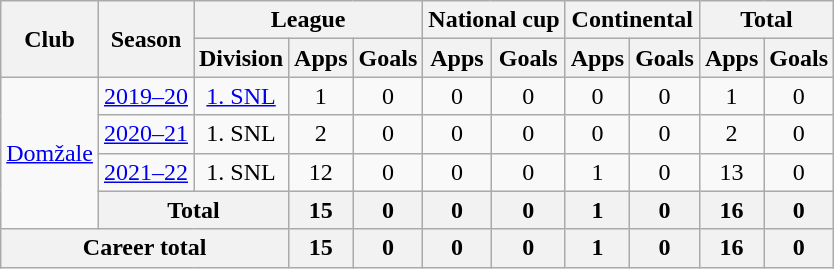<table class="wikitable" style="text-align: center">
<tr>
<th rowspan="2">Club</th>
<th rowspan="2">Season</th>
<th colspan="3">League</th>
<th colspan="2">National cup</th>
<th colspan="2">Continental</th>
<th colspan="2">Total</th>
</tr>
<tr>
<th>Division</th>
<th>Apps</th>
<th>Goals</th>
<th>Apps</th>
<th>Goals</th>
<th>Apps</th>
<th>Goals</th>
<th>Apps</th>
<th>Goals</th>
</tr>
<tr>
<td rowspan="4"><a href='#'>Domžale</a></td>
<td><a href='#'>2019–20</a></td>
<td><a href='#'>1. SNL</a></td>
<td>1</td>
<td>0</td>
<td>0</td>
<td>0</td>
<td>0</td>
<td>0</td>
<td>1</td>
<td>0</td>
</tr>
<tr>
<td><a href='#'>2020–21</a></td>
<td>1. SNL</td>
<td>2</td>
<td>0</td>
<td>0</td>
<td>0</td>
<td>0</td>
<td>0</td>
<td>2</td>
<td>0</td>
</tr>
<tr>
<td><a href='#'>2021–22</a></td>
<td>1. SNL</td>
<td>12</td>
<td>0</td>
<td>0</td>
<td>0</td>
<td>1</td>
<td>0</td>
<td>13</td>
<td>0</td>
</tr>
<tr>
<th colspan="2">Total</th>
<th>15</th>
<th>0</th>
<th>0</th>
<th>0</th>
<th>1</th>
<th>0</th>
<th>16</th>
<th>0</th>
</tr>
<tr>
<th colspan="3">Career total</th>
<th>15</th>
<th>0</th>
<th>0</th>
<th>0</th>
<th>1</th>
<th>0</th>
<th>16</th>
<th>0</th>
</tr>
</table>
